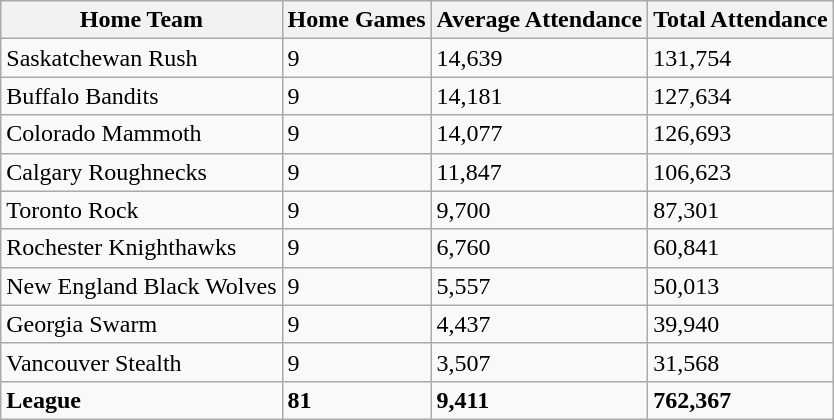<table class="wikitable sortable">
<tr>
<th>Home Team</th>
<th>Home Games</th>
<th>Average Attendance</th>
<th>Total Attendance</th>
</tr>
<tr>
<td>Saskatchewan Rush</td>
<td>9</td>
<td>14,639</td>
<td>131,754</td>
</tr>
<tr>
<td>Buffalo Bandits</td>
<td>9</td>
<td>14,181</td>
<td>127,634</td>
</tr>
<tr>
<td>Colorado Mammoth</td>
<td>9</td>
<td>14,077</td>
<td>126,693</td>
</tr>
<tr>
<td>Calgary Roughnecks</td>
<td>9</td>
<td>11,847</td>
<td>106,623</td>
</tr>
<tr>
<td>Toronto Rock</td>
<td>9</td>
<td>9,700</td>
<td>87,301</td>
</tr>
<tr>
<td>Rochester Knighthawks</td>
<td>9</td>
<td>6,760</td>
<td>60,841</td>
</tr>
<tr>
<td>New England Black Wolves</td>
<td>9</td>
<td>5,557</td>
<td>50,013</td>
</tr>
<tr>
<td>Georgia Swarm</td>
<td>9</td>
<td>4,437</td>
<td>39,940</td>
</tr>
<tr>
<td>Vancouver Stealth</td>
<td>9</td>
<td>3,507</td>
<td>31,568</td>
</tr>
<tr class="sortbottom">
<td><strong>League</strong></td>
<td><strong>81</strong></td>
<td><strong>9,411</strong></td>
<td><strong>762,367</strong></td>
</tr>
</table>
